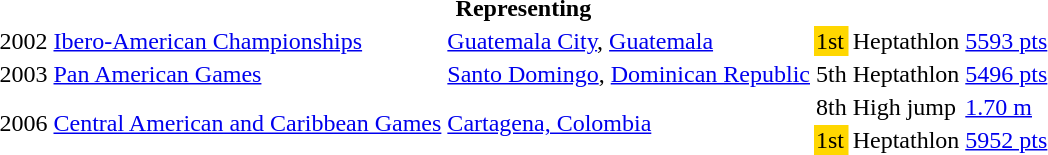<table>
<tr>
<th colspan="6">Representing </th>
</tr>
<tr>
<td>2002</td>
<td><a href='#'>Ibero-American Championships</a></td>
<td><a href='#'>Guatemala City</a>, <a href='#'>Guatemala</a></td>
<td bgcolor="gold">1st</td>
<td>Heptathlon</td>
<td><a href='#'>5593 pts</a></td>
</tr>
<tr>
<td>2003</td>
<td><a href='#'>Pan American Games</a></td>
<td><a href='#'>Santo Domingo</a>, <a href='#'>Dominican Republic</a></td>
<td>5th</td>
<td>Heptathlon</td>
<td><a href='#'>5496 pts</a></td>
</tr>
<tr>
<td rowspan=2>2006</td>
<td rowspan=2><a href='#'>Central American and Caribbean Games</a></td>
<td rowspan=2><a href='#'>Cartagena, Colombia</a></td>
<td>8th</td>
<td>High jump</td>
<td><a href='#'>1.70 m</a></td>
</tr>
<tr>
<td bgcolor="gold">1st</td>
<td>Heptathlon</td>
<td><a href='#'>5952 pts</a></td>
</tr>
</table>
